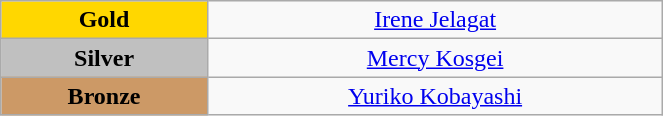<table class="wikitable" style="text-align:center; " width="35%">
<tr>
<td bgcolor="gold"><strong>Gold</strong></td>
<td><a href='#'>Irene Jelagat</a><br>  <small><em></em></small></td>
</tr>
<tr>
<td bgcolor="silver"><strong>Silver</strong></td>
<td><a href='#'>Mercy Kosgei</a><br>  <small><em></em></small></td>
</tr>
<tr>
<td bgcolor="CC9966"><strong>Bronze</strong></td>
<td><a href='#'>Yuriko Kobayashi</a><br>  <small><em></em></small></td>
</tr>
</table>
